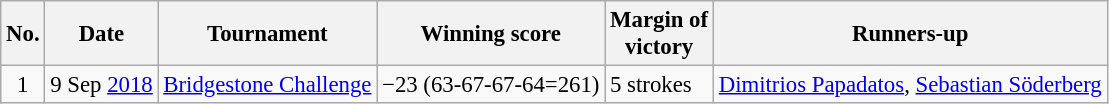<table class="wikitable" style="font-size:95%;">
<tr>
<th>No.</th>
<th>Date</th>
<th>Tournament</th>
<th>Winning score</th>
<th>Margin of<br>victory</th>
<th>Runners-up</th>
</tr>
<tr>
<td align=center>1</td>
<td>9 Sep <a href='#'>2018</a></td>
<td><a href='#'>Bridgestone Challenge</a></td>
<td>−23 (63-67-67-64=261)</td>
<td>5 strokes</td>
<td> <a href='#'>Dimitrios Papadatos</a>,  <a href='#'>Sebastian Söderberg</a></td>
</tr>
</table>
